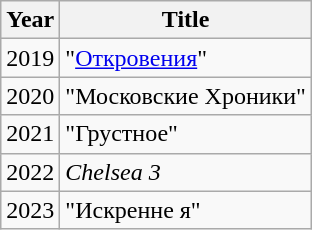<table class="wikitable">
<tr>
<th>Year</th>
<th>Title</th>
</tr>
<tr>
<td>2019</td>
<td>"<a href='#'>Откровения</a>"</td>
</tr>
<tr>
<td>2020</td>
<td>"Московские Хроники"</td>
</tr>
<tr>
<td>2021</td>
<td>"Грустное"</td>
</tr>
<tr>
<td>2022</td>
<td><em>Chelsea 3</em></td>
</tr>
<tr>
<td>2023</td>
<td>"Искренне я"</td>
</tr>
</table>
